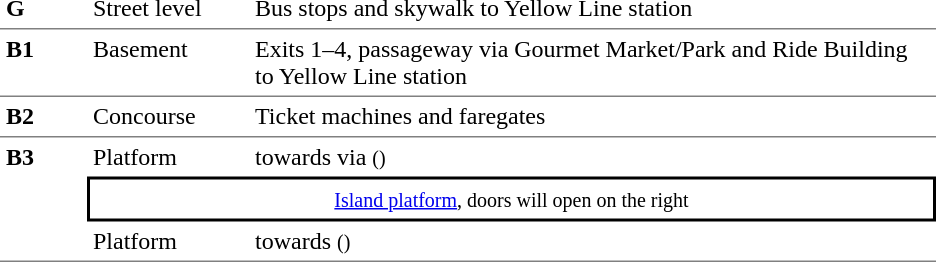<table table border=0 cellspacing=0 cellpadding=4>
<tr>
<td style = "border-bottom:solid 1px gray;" rowspan=1 valign=top><strong>G</strong></td>
<td style = "border-bottom:solid 1px gray;" valign=top>Street level</td>
<td style = "border-bottom:solid 1px gray;" valign=top>Bus stops and skywalk to Yellow Line station</td>
</tr>
<tr>
<td style = "border-bottom:solid 1px gray;" rowspan=1 valign=top><strong>B1</strong></td>
<td style = "border-bottom:solid 1px gray;" valign=top>Basement</td>
<td style = "border-bottom:solid 1px gray;" valign=top>   Exits 1–4, passageway via Gourmet Market/Park and Ride Building to Yellow Line station</td>
</tr>
<tr>
<td style = "border-bottom:solid 1px gray;" rowspan=1 valign=top><strong>B2</strong></td>
<td style = "border-bottom:solid 1px gray;" valign=top>Concourse</td>
<td style = "border-bottom:solid 1px gray;" valign=top>  Ticket machines and faregates</td>
</tr>
<tr>
<td style="border-bottom:solid 1px gray;" rowspan=3 valign=top width=50><strong>B3</strong></td>
<td width=100>Platform </td>
<td width=450> towards  via  <small>()</small></td>
</tr>
<tr>
<td style = "border-top:solid 2px black;border-right:solid 2px black;border-left:solid 2px black;border-bottom:solid 2px black; text-align:center;" colspan=2><small><a href='#'>Island platform</a>, doors will open on the right</small></td>
</tr>
<tr>
<td style="border-bottom:solid 1px gray;" width=100>Platform </td>
<td style="border-bottom:solid 1px gray;" width=450> towards  <small>()</small></td>
</tr>
</table>
